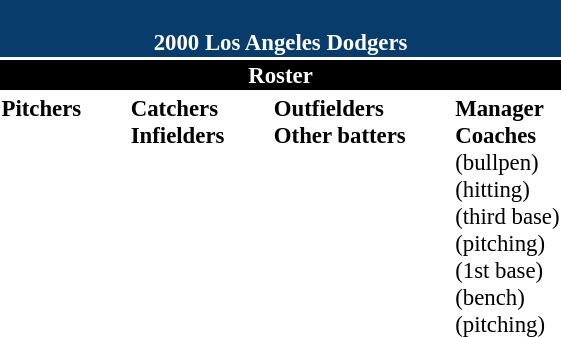<table class="toccolours" style="font-size: 95%;">
<tr>
<th colspan="10" style="background-color: #083c6b; color: #FFFFFF; text-align: center;"><br>2000 Los Angeles Dodgers</th>
</tr>
<tr>
<td colspan="10" style="background-color: black; color: #FFFFFF; text-align: center;"><strong>Roster</strong></td>
</tr>
<tr>
<td valign="top"><strong>Pitchers</strong><br>  
 
 
 

 
  
 




 

 
 
 

  

</td>
<td width="25px"></td>
<td valign="top"><strong>Catchers</strong><br>


<strong>Infielders</strong>










</td>
<td width="25px"></td>
<td valign="top"><strong>Outfielders</strong><br>









<strong>Other batters</strong>
</td>
<td width="25px"></td>
<td valign="top"><strong>Manager</strong><br> 
<strong>Coaches</strong>
 <br>(bullpen)
 <br>(hitting)
 <br> (third base)
 
<br> (pitching)
 <br>(1st base)
 <br>(bench)
<br> (pitching)</td>
</tr>
</table>
